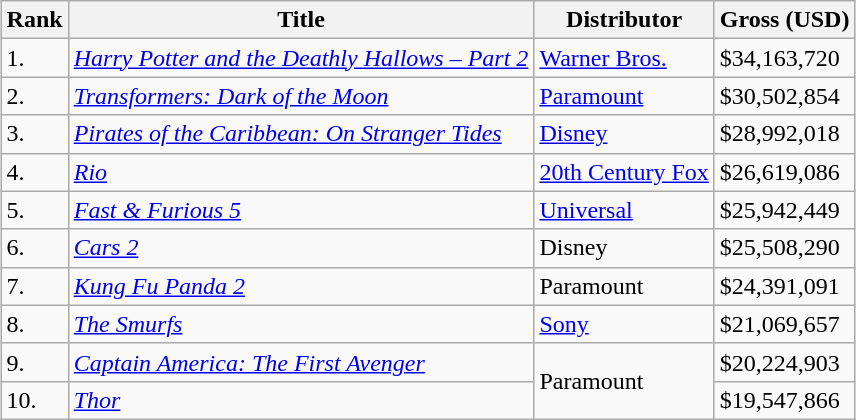<table class="wikitable sortable" style="margin:auto; margin:auto;">
<tr>
<th>Rank</th>
<th>Title</th>
<th>Distributor</th>
<th>Gross (USD)</th>
</tr>
<tr>
<td>1.</td>
<td><em><a href='#'>Harry Potter and the Deathly Hallows – Part 2</a></em></td>
<td><a href='#'>Warner Bros.</a></td>
<td>$34,163,720</td>
</tr>
<tr>
<td>2.</td>
<td><em><a href='#'>Transformers: Dark of the Moon</a></em></td>
<td><a href='#'>Paramount</a></td>
<td>$30,502,854</td>
</tr>
<tr>
<td>3.</td>
<td><em><a href='#'>Pirates of the Caribbean: On Stranger Tides</a></em></td>
<td><a href='#'>Disney</a></td>
<td>$28,992,018</td>
</tr>
<tr>
<td>4.</td>
<td><em><a href='#'>Rio</a></em></td>
<td><a href='#'>20th Century Fox</a></td>
<td>$26,619,086</td>
</tr>
<tr>
<td>5.</td>
<td><em><a href='#'>Fast & Furious 5</a></em></td>
<td><a href='#'>Universal</a></td>
<td>$25,942,449</td>
</tr>
<tr>
<td>6.</td>
<td><em><a href='#'>Cars 2</a></em></td>
<td>Disney</td>
<td>$25,508,290</td>
</tr>
<tr>
<td>7.</td>
<td><em><a href='#'>Kung Fu Panda 2</a></em></td>
<td>Paramount</td>
<td>$24,391,091</td>
</tr>
<tr>
<td>8.</td>
<td><em><a href='#'>The Smurfs</a></em></td>
<td><a href='#'>Sony</a></td>
<td>$21,069,657</td>
</tr>
<tr>
<td>9.</td>
<td><em><a href='#'>Captain America: The First Avenger</a></em></td>
<td rowspan="2">Paramount</td>
<td>$20,224,903</td>
</tr>
<tr>
<td>10.</td>
<td><em><a href='#'>Thor</a></em></td>
<td>$19,547,866</td>
</tr>
</table>
